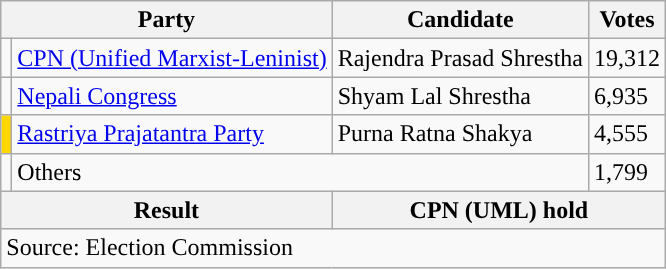<table class="wikitable">
<tr>
<th colspan="2">Party</th>
<th>Candidate</th>
<th>Votes</th>
</tr>
<tr>
<td style="background-color:"></td>
<td><a href='#'>CPN (Unified Marxist-Leninist)</a></td>
<td>Rajendra Prasad Shrestha</td>
<td>19,312</td>
</tr>
<tr>
<td style="background-color:"></td>
<td><a href='#'>Nepali Congress</a></td>
<td>Shyam Lal Shrestha</td>
<td>6,935</td>
</tr>
<tr>
<td style="background-color:gold"></td>
<td><a href='#'>Rastriya Prajatantra Party</a></td>
<td>Purna Ratna Shakya</td>
<td>4,555</td>
</tr>
<tr>
<td></td>
<td colspan="2">Others</td>
<td>1,799</td>
</tr>
<tr>
<th colspan="2">Result</th>
<th colspan="2">CPN (UML) hold</th>
</tr>
<tr>
<td colspan="4">Source: Election Commission</td>
</tr>
</table>
